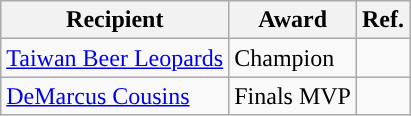<table class="wikitable">
<tr>
<th>Recipient</th>
<th>Award</th>
<th>Ref.</th>
</tr>
<tr>
<td><a href='#'>Taiwan Beer Leopards</a></td>
<td>Champion</td>
<td></td>
</tr>
<tr>
<td><a href='#'>DeMarcus Cousins</a></td>
<td>Finals MVP</td>
<td></td>
</tr>
</table>
